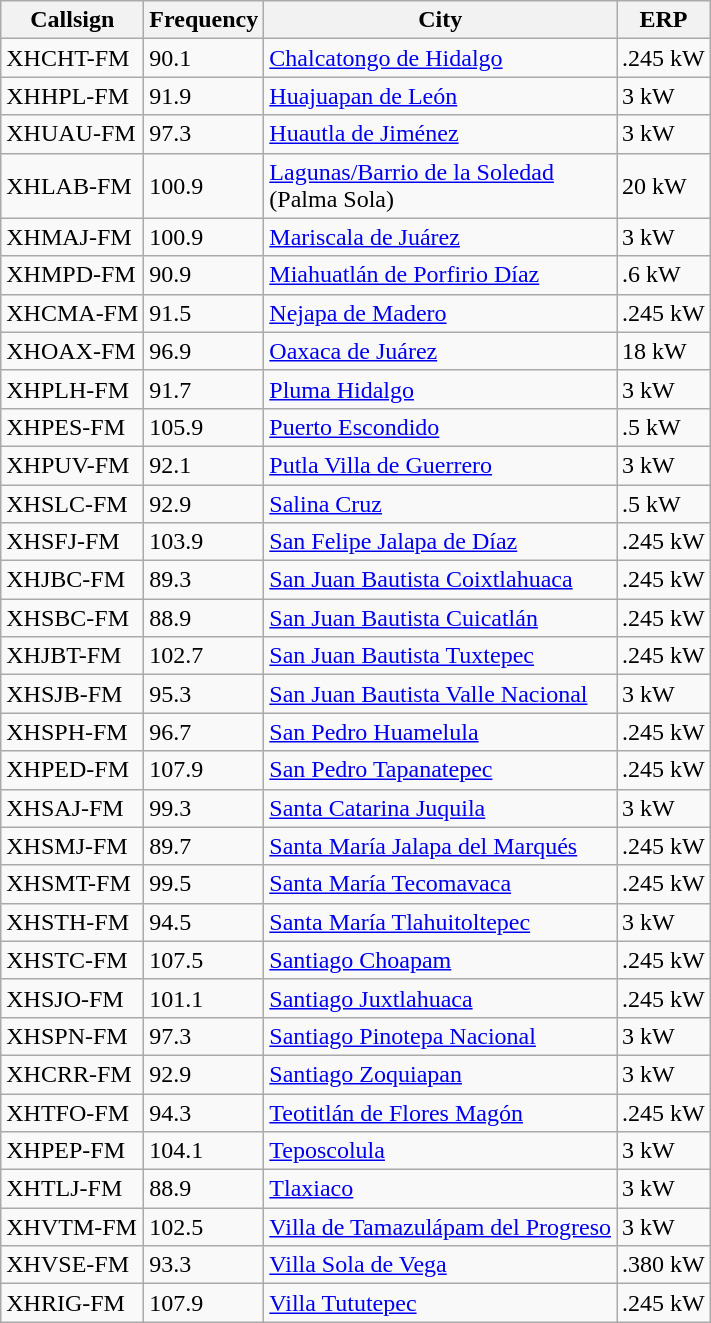<table class="wikitable sortable">
<tr>
<th>Callsign</th>
<th>Frequency</th>
<th>City</th>
<th>ERP</th>
</tr>
<tr>
<td>XHCHT-FM</td>
<td>90.1</td>
<td><a href='#'>Chalcatongo de Hidalgo</a></td>
<td>.245 kW</td>
</tr>
<tr>
<td>XHHPL-FM</td>
<td>91.9</td>
<td><a href='#'>Huajuapan de León</a></td>
<td>3 kW</td>
</tr>
<tr>
<td>XHUAU-FM</td>
<td>97.3</td>
<td><a href='#'>Huautla de Jiménez</a></td>
<td>3 kW</td>
</tr>
<tr>
<td>XHLAB-FM</td>
<td>100.9</td>
<td><a href='#'>Lagunas/Barrio de la Soledad</a><br>(Palma Sola)</td>
<td>20 kW</td>
</tr>
<tr>
<td>XHMAJ-FM</td>
<td>100.9</td>
<td><a href='#'>Mariscala de Juárez</a></td>
<td>3 kW</td>
</tr>
<tr>
<td>XHMPD-FM</td>
<td>90.9</td>
<td><a href='#'>Miahuatlán de Porfirio Díaz</a></td>
<td>.6 kW</td>
</tr>
<tr>
<td>XHCMA-FM</td>
<td>91.5</td>
<td><a href='#'>Nejapa de Madero</a></td>
<td>.245 kW</td>
</tr>
<tr>
<td>XHOAX-FM</td>
<td>96.9</td>
<td><a href='#'>Oaxaca de Juárez</a></td>
<td>18 kW</td>
</tr>
<tr>
<td>XHPLH-FM</td>
<td>91.7</td>
<td><a href='#'>Pluma Hidalgo</a></td>
<td>3 kW</td>
</tr>
<tr>
<td>XHPES-FM</td>
<td>105.9</td>
<td><a href='#'>Puerto Escondido</a></td>
<td>.5 kW</td>
</tr>
<tr>
<td>XHPUV-FM</td>
<td>92.1</td>
<td><a href='#'>Putla Villa de Guerrero</a></td>
<td>3 kW</td>
</tr>
<tr>
<td>XHSLC-FM</td>
<td>92.9</td>
<td><a href='#'>Salina Cruz</a></td>
<td>.5 kW</td>
</tr>
<tr>
<td>XHSFJ-FM</td>
<td>103.9</td>
<td><a href='#'>San Felipe Jalapa de Díaz</a></td>
<td>.245 kW</td>
</tr>
<tr>
<td>XHJBC-FM</td>
<td>89.3</td>
<td><a href='#'>San Juan Bautista Coixtlahuaca</a></td>
<td>.245 kW</td>
</tr>
<tr>
<td>XHSBC-FM</td>
<td>88.9</td>
<td><a href='#'>San Juan Bautista Cuicatlán</a></td>
<td>.245 kW</td>
</tr>
<tr>
<td>XHJBT-FM</td>
<td>102.7</td>
<td><a href='#'>San Juan Bautista Tuxtepec</a></td>
<td>.245 kW</td>
</tr>
<tr>
<td>XHSJB-FM</td>
<td>95.3</td>
<td><a href='#'>San Juan Bautista Valle Nacional</a></td>
<td>3 kW</td>
</tr>
<tr>
<td>XHSPH-FM</td>
<td>96.7</td>
<td><a href='#'>San Pedro Huamelula</a></td>
<td>.245 kW</td>
</tr>
<tr>
<td>XHPED-FM</td>
<td>107.9</td>
<td><a href='#'>San Pedro Tapanatepec</a></td>
<td>.245 kW</td>
</tr>
<tr>
<td>XHSAJ-FM</td>
<td>99.3</td>
<td><a href='#'>Santa Catarina Juquila</a></td>
<td>3 kW</td>
</tr>
<tr>
<td>XHSMJ-FM</td>
<td>89.7</td>
<td><a href='#'>Santa María Jalapa del Marqués</a></td>
<td>.245 kW</td>
</tr>
<tr>
<td>XHSMT-FM</td>
<td>99.5</td>
<td><a href='#'>Santa María Tecomavaca</a></td>
<td>.245 kW</td>
</tr>
<tr>
<td>XHSTH-FM</td>
<td>94.5</td>
<td><a href='#'>Santa María Tlahuitoltepec</a></td>
<td>3 kW</td>
</tr>
<tr>
<td>XHSTC-FM</td>
<td>107.5</td>
<td><a href='#'>Santiago Choapam</a></td>
<td>.245 kW</td>
</tr>
<tr>
<td>XHSJO-FM</td>
<td>101.1</td>
<td><a href='#'>Santiago Juxtlahuaca</a></td>
<td>.245 kW</td>
</tr>
<tr>
<td>XHSPN-FM</td>
<td>97.3</td>
<td><a href='#'>Santiago Pinotepa Nacional</a></td>
<td>3 kW</td>
</tr>
<tr>
<td>XHCRR-FM</td>
<td>92.9</td>
<td><a href='#'>Santiago Zoquiapan</a></td>
<td>3 kW</td>
</tr>
<tr>
<td>XHTFO-FM</td>
<td>94.3</td>
<td><a href='#'>Teotitlán de Flores Magón</a></td>
<td>.245 kW</td>
</tr>
<tr>
<td>XHPEP-FM</td>
<td>104.1</td>
<td><a href='#'>Teposcolula</a></td>
<td>3 kW</td>
</tr>
<tr>
<td>XHTLJ-FM</td>
<td>88.9</td>
<td><a href='#'>Tlaxiaco</a></td>
<td>3 kW</td>
</tr>
<tr>
<td>XHVTM-FM</td>
<td>102.5</td>
<td><a href='#'>Villa de Tamazulápam del Progreso</a></td>
<td>3 kW</td>
</tr>
<tr>
<td>XHVSE-FM</td>
<td>93.3</td>
<td><a href='#'>Villa Sola de Vega</a></td>
<td>.380 kW</td>
</tr>
<tr>
<td>XHRIG-FM</td>
<td>107.9</td>
<td><a href='#'>Villa Tututepec</a></td>
<td>.245 kW</td>
</tr>
</table>
